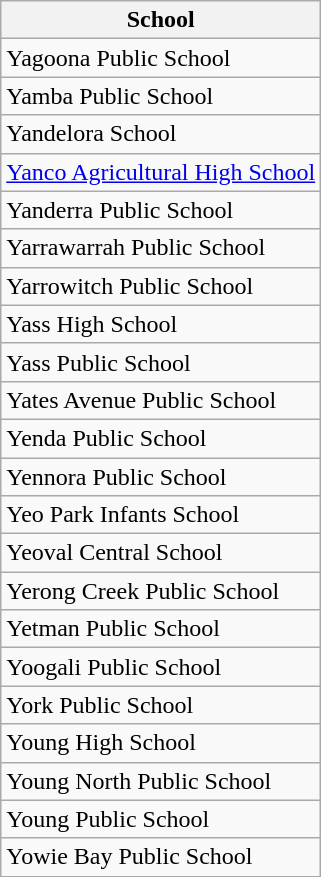<table class="wikitable">
<tr>
<th>School</th>
</tr>
<tr>
<td>Yagoona Public School</td>
</tr>
<tr>
<td>Yamba Public School</td>
</tr>
<tr>
<td>Yandelora School</td>
</tr>
<tr>
<td><a href='#'>Yanco Agricultural High School</a></td>
</tr>
<tr>
<td>Yanderra Public School</td>
</tr>
<tr>
<td>Yarrawarrah Public School</td>
</tr>
<tr>
<td>Yarrowitch Public School</td>
</tr>
<tr>
<td>Yass High School</td>
</tr>
<tr>
<td>Yass Public School</td>
</tr>
<tr>
<td>Yates Avenue Public School</td>
</tr>
<tr>
<td>Yenda Public School</td>
</tr>
<tr>
<td>Yennora Public School</td>
</tr>
<tr>
<td>Yeo Park Infants School</td>
</tr>
<tr>
<td>Yeoval Central School</td>
</tr>
<tr>
<td>Yerong Creek Public School</td>
</tr>
<tr>
<td>Yetman Public School</td>
</tr>
<tr>
<td>Yoogali Public School</td>
</tr>
<tr>
<td>York Public School</td>
</tr>
<tr>
<td>Young High School</td>
</tr>
<tr>
<td>Young North Public School</td>
</tr>
<tr>
<td>Young Public School</td>
</tr>
<tr>
<td>Yowie Bay Public School</td>
</tr>
</table>
